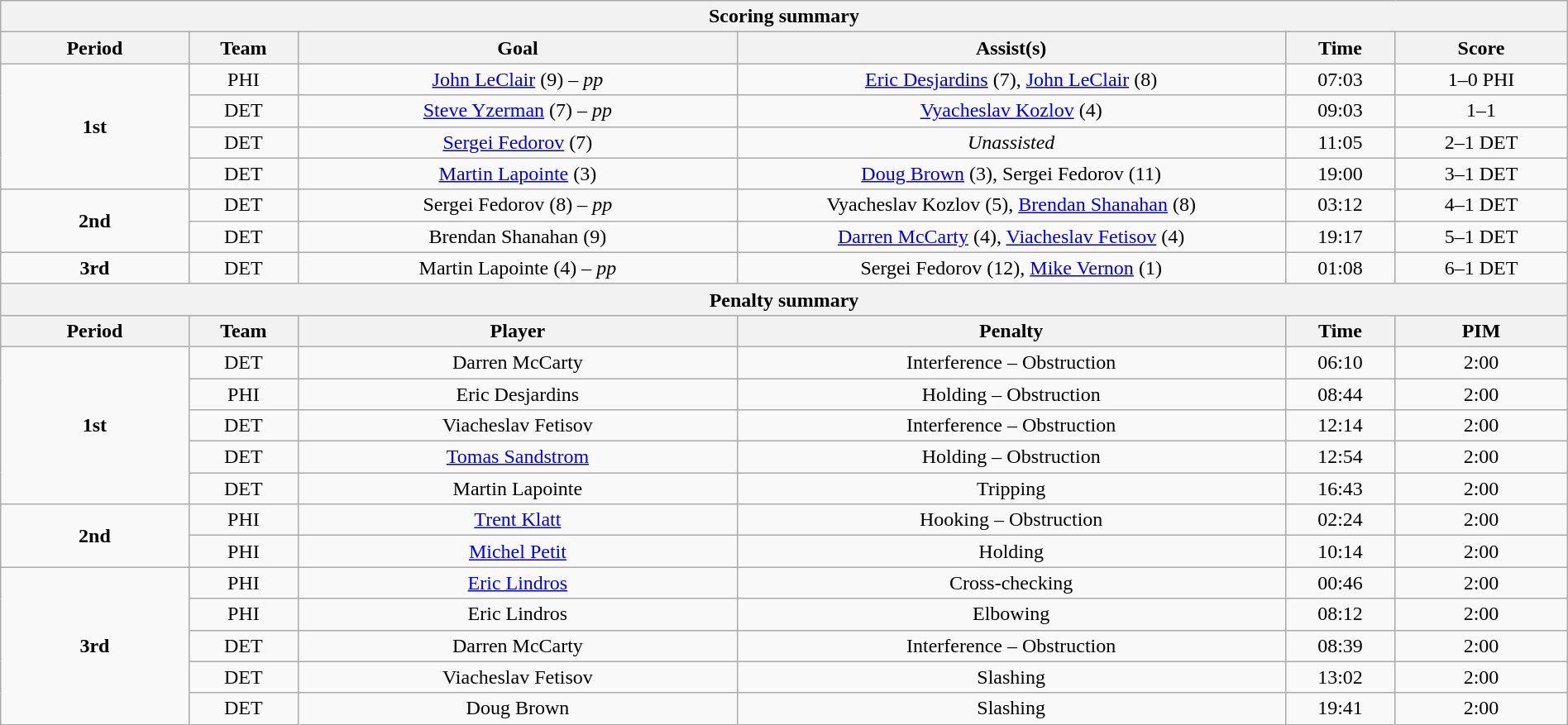<table style="width:100%;" class="wikitable">
<tr>
<th colspan="6">Scoring summary</th>
</tr>
<tr>
<th style="width:12%;">Period</th>
<th style="width:7%;">Team</th>
<th style="width:28%;">Goal</th>
<th style="width:35%;">Assist(s)</th>
<th style="width:7%;">Time</th>
<th style="width:11%;">Score</th>
</tr>
<tr>
<td style="text-align:center;" rowspan="4"><strong>1st</strong></td>
<td style="text-align:center;">PHI</td>
<td style="text-align:center;"><a href='#'>John LeClair</a> (9) – <em>pp</em></td>
<td style="text-align:center;"><a href='#'>Eric Desjardins</a> (7), <a href='#'>John LeClair</a> (8)</td>
<td style="text-align:center;">07:03</td>
<td style="text-align:center;">1–0 PHI</td>
</tr>
<tr>
<td style="text-align:center;">DET</td>
<td style="text-align:center;"><a href='#'>Steve Yzerman</a> (7) – <em>pp</em></td>
<td style="text-align:center;"><a href='#'>Vyacheslav Kozlov</a> (4)</td>
<td style="text-align:center;">09:03</td>
<td style="text-align:center;">1–1</td>
</tr>
<tr>
<td style="text-align:center;">DET</td>
<td style="text-align:center;"><a href='#'>Sergei Fedorov</a> (7)</td>
<td style="text-align:center;"><em>Unassisted</em></td>
<td style="text-align:center;">11:05</td>
<td style="text-align:center;">2–1 DET</td>
</tr>
<tr>
<td style="text-align:center;">DET</td>
<td style="text-align:center;"><a href='#'>Martin Lapointe</a> (3)</td>
<td style="text-align:center;"><a href='#'>Doug Brown</a> (3), Sergei Fedorov (11)</td>
<td style="text-align:center;">19:00</td>
<td style="text-align:center;">3–1 DET</td>
</tr>
<tr>
<td style="text-align:center;" rowspan="2"><strong>2nd</strong></td>
<td style="text-align:center;">DET</td>
<td style="text-align:center;">Sergei Fedorov (8) – <em>pp</em></td>
<td style="text-align:center;">Vyacheslav Kozlov (5), <a href='#'>Brendan Shanahan</a> (8)</td>
<td style="text-align:center;">03:12</td>
<td style="text-align:center;">4–1 DET</td>
</tr>
<tr>
<td style="text-align:center;">DET</td>
<td style="text-align:center;">Brendan Shanahan (9)</td>
<td style="text-align:center;"><a href='#'>Darren McCarty</a> (4), <a href='#'>Viacheslav Fetisov</a> (4)</td>
<td style="text-align:center;">19:17</td>
<td style="text-align:center;">5–1 DET</td>
</tr>
<tr>
<td style="text-align:center;" rowspan="1"><strong>3rd</strong></td>
<td style="text-align:center;">DET</td>
<td style="text-align:center;">Martin Lapointe (4) – <em>pp</em></td>
<td style="text-align:center;">Sergei Fedorov (12), <a href='#'>Mike Vernon</a> (1)</td>
<td style="text-align:center;">01:08</td>
<td style="text-align:center;">6–1 DET</td>
</tr>
<tr>
<th colspan="6">Penalty summary</th>
</tr>
<tr>
<th style="width:12%;">Period</th>
<th style="width:7%;">Team</th>
<th style="width:28%;">Player</th>
<th style="width:35%;">Penalty</th>
<th style="width:7%;">Time</th>
<th style="width:11%;">PIM</th>
</tr>
<tr style="text-align:center;">
<td rowspan="5"><strong>1st</strong></td>
<td>DET</td>
<td>Darren McCarty</td>
<td>Interference – Obstruction</td>
<td>06:10</td>
<td>2:00</td>
</tr>
<tr style="text-align:center;">
<td>PHI</td>
<td>Eric Desjardins</td>
<td>Holding – Obstruction</td>
<td>08:44</td>
<td>2:00</td>
</tr>
<tr style="text-align:center;">
<td>DET</td>
<td>Viacheslav Fetisov</td>
<td>Interference – Obstruction</td>
<td>12:14</td>
<td>2:00</td>
</tr>
<tr style="text-align:center;">
<td>DET</td>
<td><a href='#'>Tomas Sandstrom</a></td>
<td>Holding – Obstruction</td>
<td>12:54</td>
<td>2:00</td>
</tr>
<tr style="text-align:center;">
<td>DET</td>
<td>Martin Lapointe</td>
<td>Tripping</td>
<td>16:43</td>
<td>2:00</td>
</tr>
<tr style="text-align:center;">
<td rowspan="2"><strong>2nd</strong></td>
<td>PHI</td>
<td><a href='#'>Trent Klatt</a></td>
<td>Hooking – Obstruction</td>
<td>02:24</td>
<td>2:00</td>
</tr>
<tr style="text-align:center;">
<td>PHI</td>
<td><a href='#'>Michel Petit</a></td>
<td>Holding</td>
<td>10:14</td>
<td>2:00</td>
</tr>
<tr style="text-align:center;">
<td rowspan="5"><strong>3rd</strong></td>
<td>PHI</td>
<td><a href='#'>Eric Lindros</a></td>
<td>Cross-checking</td>
<td>00:46</td>
<td>2:00</td>
</tr>
<tr style="text-align:center;">
<td>PHI</td>
<td>Eric Lindros</td>
<td>Elbowing</td>
<td>08:12</td>
<td>2:00</td>
</tr>
<tr style="text-align:center;">
<td>DET</td>
<td>Darren McCarty</td>
<td>Interference – Obstruction</td>
<td>08:39</td>
<td>2:00</td>
</tr>
<tr style="text-align:center;">
<td>DET</td>
<td>Viacheslav Fetisov</td>
<td>Slashing</td>
<td>13:02</td>
<td>2:00</td>
</tr>
<tr style="text-align:center;">
<td>DET</td>
<td>Doug Brown</td>
<td>Slashing</td>
<td>19:41</td>
<td>2:00</td>
</tr>
</table>
